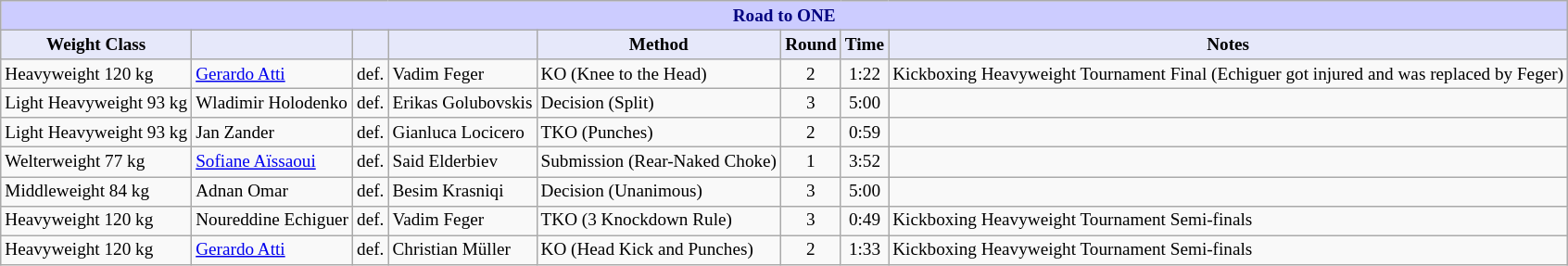<table class="wikitable" style="font-size: 80%;">
<tr>
<th colspan="8" style="background-color: #ccf; color: #000080; text-align: center;"><strong>Road to ONE</strong></th>
</tr>
<tr>
<th colspan="1" style="background-color: #E6E8FA; color: #000000; text-align: center;">Weight Class</th>
<th colspan="1" style="background-color: #E6E8FA; color: #000000; text-align: center;"></th>
<th colspan="1" style="background-color: #E6E8FA; color: #000000; text-align: center;"></th>
<th colspan="1" style="background-color: #E6E8FA; color: #000000; text-align: center;"></th>
<th colspan="1" style="background-color: #E6E8FA; color: #000000; text-align: center;">Method</th>
<th colspan="1" style="background-color: #E6E8FA; color: #000000; text-align: center;">Round</th>
<th colspan="1" style="background-color: #E6E8FA; color: #000000; text-align: center;">Time</th>
<th colspan="1" style="background-color: #E6E8FA; color: #000000; text-align: center;">Notes</th>
</tr>
<tr>
<td>Heavyweight 120 kg</td>
<td> <a href='#'>Gerardo Atti</a></td>
<td align=center>def.</td>
<td> Vadim Feger</td>
<td>KO (Knee to the Head)</td>
<td align=center>2</td>
<td align=center>1:22</td>
<td>Kickboxing Heavyweight Tournament Final (Echiguer got injured and was replaced by Feger)</td>
</tr>
<tr>
<td>Light Heavyweight 93 kg</td>
<td> Wladimir Holodenko</td>
<td align=center>def.</td>
<td> Erikas Golubovskis</td>
<td>Decision (Split)</td>
<td align=center>3</td>
<td align=center>5:00</td>
<td></td>
</tr>
<tr>
<td>Light Heavyweight 93 kg</td>
<td> Jan Zander</td>
<td align=center>def.</td>
<td> Gianluca Locicero</td>
<td>TKO (Punches)</td>
<td align=center>2</td>
<td align=center>0:59</td>
<td></td>
</tr>
<tr>
<td>Welterweight 77 kg</td>
<td> <a href='#'>Sofiane Aïssaoui</a></td>
<td align=center>def.</td>
<td> Said Elderbiev</td>
<td>Submission (Rear-Naked Choke)</td>
<td align=center>1</td>
<td align=center>3:52</td>
<td></td>
</tr>
<tr>
<td>Middleweight 84 kg</td>
<td> Adnan Omar</td>
<td align=center>def.</td>
<td> Besim Krasniqi</td>
<td>Decision (Unanimous)</td>
<td align=center>3</td>
<td align=center>5:00</td>
<td></td>
</tr>
<tr>
<td>Heavyweight 120 kg</td>
<td> Noureddine Echiguer</td>
<td align=center>def.</td>
<td> Vadim Feger</td>
<td>TKO (3 Knockdown Rule)</td>
<td align=center>3</td>
<td align=center>0:49</td>
<td>Kickboxing Heavyweight Tournament Semi-finals</td>
</tr>
<tr>
<td>Heavyweight 120 kg</td>
<td> <a href='#'>Gerardo Atti</a></td>
<td align=center>def.</td>
<td> Christian Müller</td>
<td>KO (Head Kick and Punches)</td>
<td align=center>2</td>
<td align=center>1:33</td>
<td>Kickboxing Heavyweight Tournament Semi-finals</td>
</tr>
</table>
